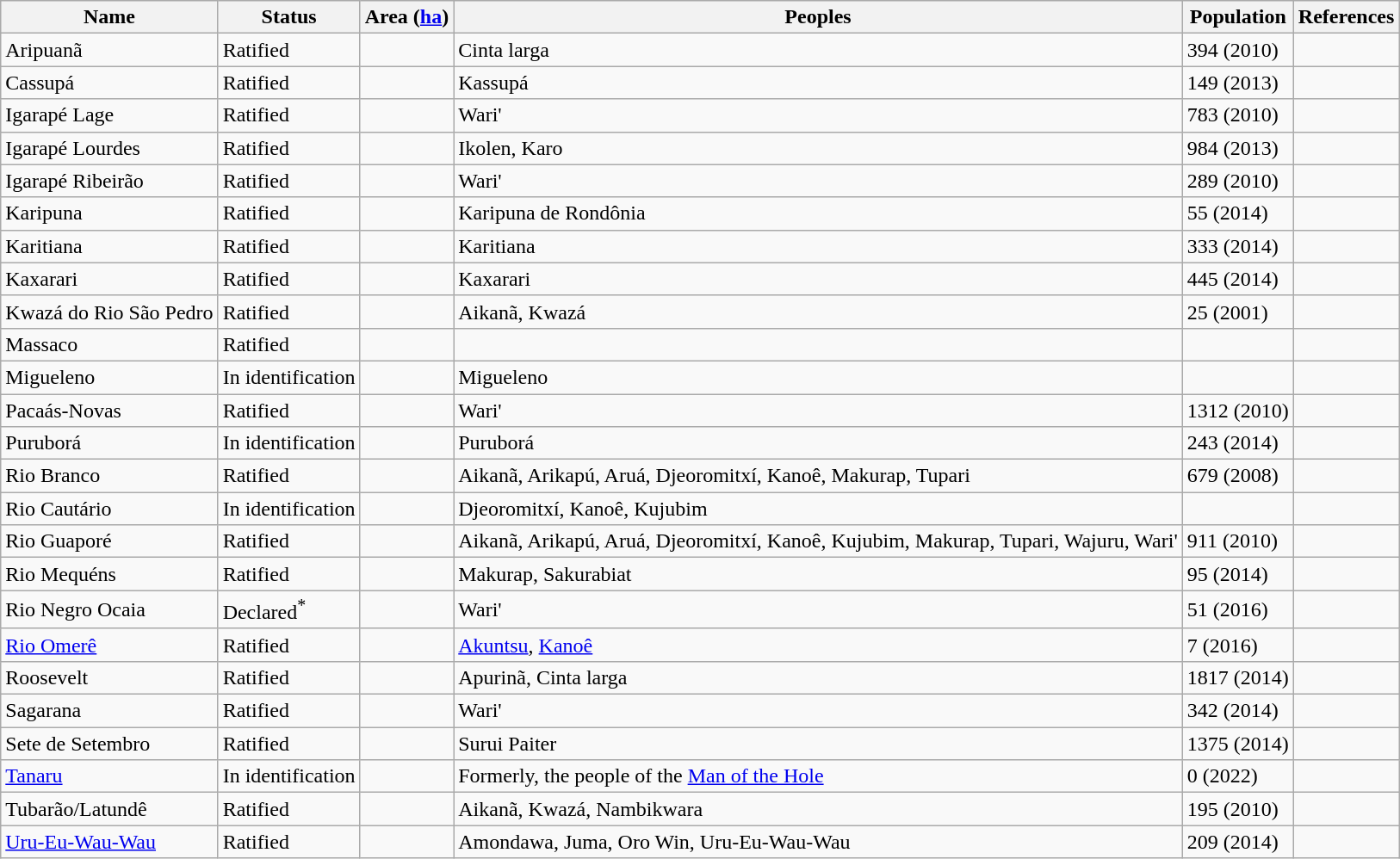<table class="sortable wikitable">
<tr>
<th>Name</th>
<th>Status</th>
<th>Area (<a href='#'>ha</a>)</th>
<th>Peoples</th>
<th>Population</th>
<th>References</th>
</tr>
<tr>
<td>Aripuanã</td>
<td>Ratified</td>
<td></td>
<td>Cinta larga</td>
<td>394 (2010)</td>
<td></td>
</tr>
<tr>
<td>Cassupá</td>
<td>Ratified</td>
<td></td>
<td>Kassupá</td>
<td>149 (2013)</td>
<td></td>
</tr>
<tr>
<td>Igarapé Lage</td>
<td>Ratified</td>
<td></td>
<td>Wari'</td>
<td>783 (2010)</td>
<td></td>
</tr>
<tr>
<td>Igarapé Lourdes</td>
<td>Ratified</td>
<td></td>
<td>Ikolen, Karo</td>
<td>984 (2013)</td>
<td></td>
</tr>
<tr>
<td>Igarapé Ribeirão</td>
<td>Ratified</td>
<td></td>
<td>Wari'</td>
<td>289 (2010)</td>
<td></td>
</tr>
<tr>
<td>Karipuna</td>
<td>Ratified</td>
<td></td>
<td>Karipuna de Rondônia</td>
<td>55 (2014)</td>
<td></td>
</tr>
<tr>
<td>Karitiana</td>
<td>Ratified</td>
<td></td>
<td>Karitiana</td>
<td>333 (2014)</td>
<td></td>
</tr>
<tr>
<td>Kaxarari</td>
<td>Ratified</td>
<td></td>
<td>Kaxarari</td>
<td>445 (2014)</td>
<td></td>
</tr>
<tr>
<td>Kwazá do Rio São Pedro</td>
<td>Ratified</td>
<td></td>
<td>Aikanã, Kwazá</td>
<td>25 (2001)</td>
<td></td>
</tr>
<tr>
<td>Massaco</td>
<td>Ratified</td>
<td></td>
<td></td>
<td></td>
<td></td>
</tr>
<tr>
<td>Migueleno</td>
<td>In identification</td>
<td></td>
<td>Migueleno</td>
<td></td>
<td></td>
</tr>
<tr>
<td>Pacaás-Novas</td>
<td>Ratified</td>
<td></td>
<td>Wari'</td>
<td>1312 (2010)</td>
<td></td>
</tr>
<tr>
<td>Puruborá</td>
<td>In identification</td>
<td></td>
<td>Puruborá</td>
<td>243 (2014)</td>
<td></td>
</tr>
<tr>
<td>Rio Branco</td>
<td>Ratified</td>
<td></td>
<td>Aikanã, Arikapú, Aruá, Djeoromitxí, Kanoê, Makurap, Tupari</td>
<td>679 (2008)</td>
<td></td>
</tr>
<tr>
<td>Rio Cautário</td>
<td>In identification</td>
<td></td>
<td>Djeoromitxí, Kanoê, Kujubim</td>
<td></td>
<td></td>
</tr>
<tr>
<td>Rio Guaporé</td>
<td>Ratified</td>
<td></td>
<td>Aikanã, Arikapú, Aruá, Djeoromitxí, Kanoê, Kujubim, Makurap, Tupari, Wajuru, Wari'</td>
<td>911 (2010)</td>
<td></td>
</tr>
<tr>
<td>Rio Mequéns</td>
<td>Ratified</td>
<td></td>
<td>Makurap, Sakurabiat</td>
<td>95 (2014)</td>
<td></td>
</tr>
<tr>
<td>Rio Negro Ocaia</td>
<td>Declared<sup>*</sup></td>
<td></td>
<td>Wari'</td>
<td>51 (2016)</td>
<td></td>
</tr>
<tr>
<td><a href='#'>Rio Omerê</a></td>
<td>Ratified</td>
<td></td>
<td><a href='#'>Akuntsu</a>, <a href='#'>Kanoê</a></td>
<td>7 (2016)</td>
<td></td>
</tr>
<tr>
<td>Roosevelt</td>
<td>Ratified</td>
<td></td>
<td>Apurinã, Cinta larga</td>
<td>1817 (2014)</td>
<td></td>
</tr>
<tr>
<td>Sagarana</td>
<td>Ratified</td>
<td></td>
<td>Wari'</td>
<td>342 (2014)</td>
<td></td>
</tr>
<tr>
<td>Sete de Setembro</td>
<td>Ratified</td>
<td></td>
<td>Surui Paiter</td>
<td>1375 (2014)</td>
<td></td>
</tr>
<tr>
<td><a href='#'>Tanaru</a></td>
<td>In identification</td>
<td></td>
<td>Formerly, the people of the <a href='#'>Man of the Hole</a></td>
<td>0 (2022)</td>
<td></td>
</tr>
<tr>
<td>Tubarão/Latundê</td>
<td>Ratified</td>
<td></td>
<td>Aikanã, Kwazá, Nambikwara</td>
<td>195 (2010)</td>
<td></td>
</tr>
<tr>
<td><a href='#'>Uru-Eu-Wau-Wau</a></td>
<td>Ratified</td>
<td></td>
<td>Amondawa, Juma, Oro Win, Uru-Eu-Wau-Wau</td>
<td>209 (2014)</td>
<td></td>
</tr>
</table>
